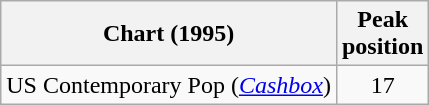<table class="wikitable sortable">
<tr>
<th>Chart (1995)</th>
<th>Peak<br>position</th>
</tr>
<tr>
<td>US Contemporary Pop (<a href='#'><em>Cashbox</em></a>)</td>
<td align="center">17</td>
</tr>
</table>
